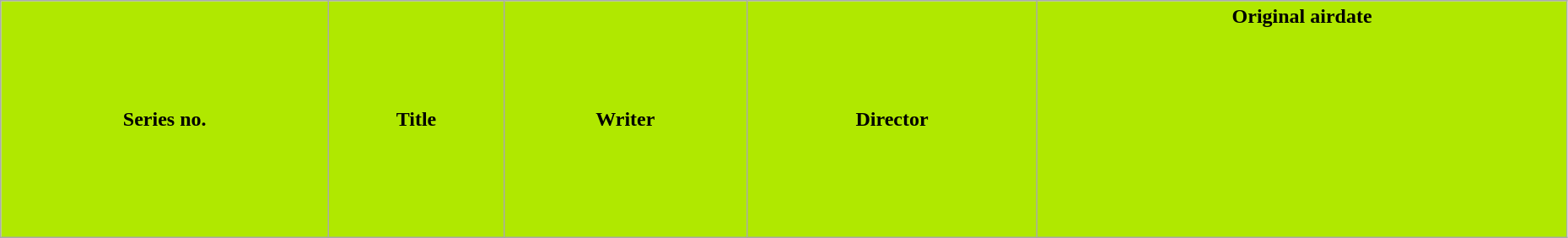<table class="wikitable plainrowheaders" style="width:98%;">
<tr>
<th style="background-color: #B0E800;">Series no.</th>
<th style="background-color: #B0E800;">Title</th>
<th style="background-color: #B0E800;">Writer</th>
<th style="background-color: #B0E800;">Director</th>
<th style="background-color: #B0E800;">Original airdate<br><br><br><br><br><br><br><br><br><br></th>
</tr>
</table>
